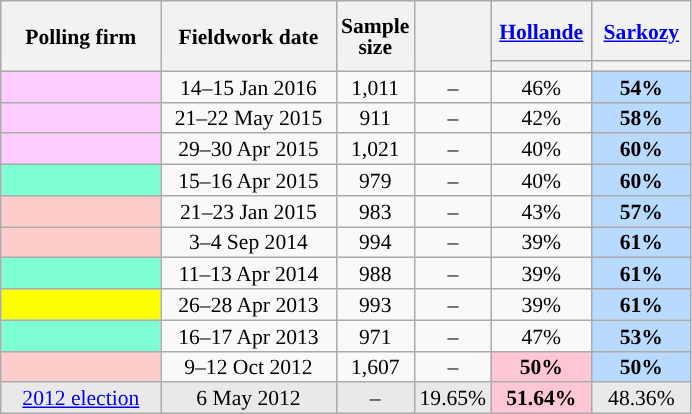<table class="wikitable sortable" style="text-align:center;font-size:90%;line-height:14px;">
<tr style="height:40px;">
<th style="width:100px;" rowspan="2">Polling firm</th>
<th style="width:110px;" rowspan="2">Fieldwork date</th>
<th style="width:35px;" rowspan="2">Sample<br>size</th>
<th style="width:30px;" rowspan="2"></th>
<th class="unsortable" style="width:60px;"><a href='#'>Hollande</a><br></th>
<th class="unsortable" style="width:60px;"><a href='#'>Sarkozy</a><br></th>
</tr>
<tr>
<th style="background:"></th>
<th style="background:"></th>
</tr>
<tr>
<td style="background:#FFCCFF;"></td>
<td data-sort-value="2016-01-15">14–15 Jan 2016</td>
<td>1,011</td>
<td>–</td>
<td>46%</td>
<td style="background:#B9DAFF;"><strong>54%</strong></td>
</tr>
<tr>
<td style="background:#FFCCFF;"></td>
<td data-sort-value="2015-05-22">21–22 May 2015</td>
<td>911</td>
<td>–</td>
<td>42%</td>
<td style="background:#B9DAFF;"><strong>58%</strong></td>
</tr>
<tr>
<td style="background:#FFCCFF;"></td>
<td data-sort-value="2015-04-30">29–30 Apr 2015</td>
<td>1,021</td>
<td>–</td>
<td>40%</td>
<td style="background:#B9DAFF;"><strong>60%</strong></td>
</tr>
<tr>
<td style="background:aquamarine;"></td>
<td data-sort-value="2015-04-16">15–16 Apr 2015</td>
<td>979</td>
<td>–</td>
<td>40%</td>
<td style="background:#B9DAFF;"><strong>60%</strong></td>
</tr>
<tr>
<td style="background:#FFCCCC;"></td>
<td data-sort-value="2015-01-23">21–23 Jan 2015</td>
<td>983</td>
<td>–</td>
<td>43%</td>
<td style="background:#B9DAFF;"><strong>57%</strong></td>
</tr>
<tr>
<td style="background:#FFCCCC;"></td>
<td data-sort-value="2014-09-04">3–4 Sep 2014</td>
<td>994</td>
<td>–</td>
<td>39%</td>
<td style="background:#B9DAFF;"><strong>61%</strong></td>
</tr>
<tr>
<td style="background:aquamarine;"></td>
<td data-sort-value="2014-04-13">11–13 Apr 2014</td>
<td>988</td>
<td>–</td>
<td>39%</td>
<td style="background:#B9DAFF;"><strong>61%</strong></td>
</tr>
<tr>
<td style="background:yellow;"></td>
<td data-sort-value="2013-04-28">26–28 Apr 2013</td>
<td>993</td>
<td>–</td>
<td>39%</td>
<td style="background:#B9DAFF;"><strong>61%</strong></td>
</tr>
<tr>
<td style="background:aquamarine;"></td>
<td data-sort-value="2013-04-17">16–17 Apr 2013</td>
<td>971</td>
<td>–</td>
<td>47%</td>
<td style="background:#B9DAFF;"><strong>53%</strong></td>
</tr>
<tr>
<td style="background:#FFCCCC;"></td>
<td data-sort-value="2012-10-12">9–12 Oct 2012</td>
<td>1,607</td>
<td>–</td>
<td style="background:#FFC6D5;"><strong>50%</strong></td>
<td style="background:#B9DAFF;"><strong>50%</strong></td>
</tr>
<tr style="background:#E9E9E9;">
<td><a href='#'>2012 election</a></td>
<td data-sort-value="2012-05-06">6 May 2012</td>
<td>–</td>
<td>19.65%</td>
<td style="background:#FFC6D5;"><strong>51.64%</strong></td>
<td>48.36%</td>
</tr>
</table>
